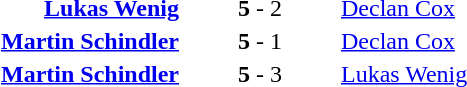<table style="text-align:center">
<tr>
<th width=223></th>
<th width=100></th>
<th width=223></th>
</tr>
<tr>
<td align=right><strong><a href='#'>Lukas Wenig</a></strong> </td>
<td><strong>5</strong> - 2</td>
<td align=left> <a href='#'>Declan Cox</a></td>
</tr>
<tr>
<td align=right><strong><a href='#'>Martin Schindler</a></strong> </td>
<td><strong>5</strong> - 1</td>
<td align=left> <a href='#'>Declan Cox</a></td>
</tr>
<tr>
<td align=right><strong><a href='#'>Martin Schindler</a></strong> </td>
<td><strong>5</strong> - 3</td>
<td align=left> <a href='#'>Lukas Wenig</a></td>
</tr>
</table>
